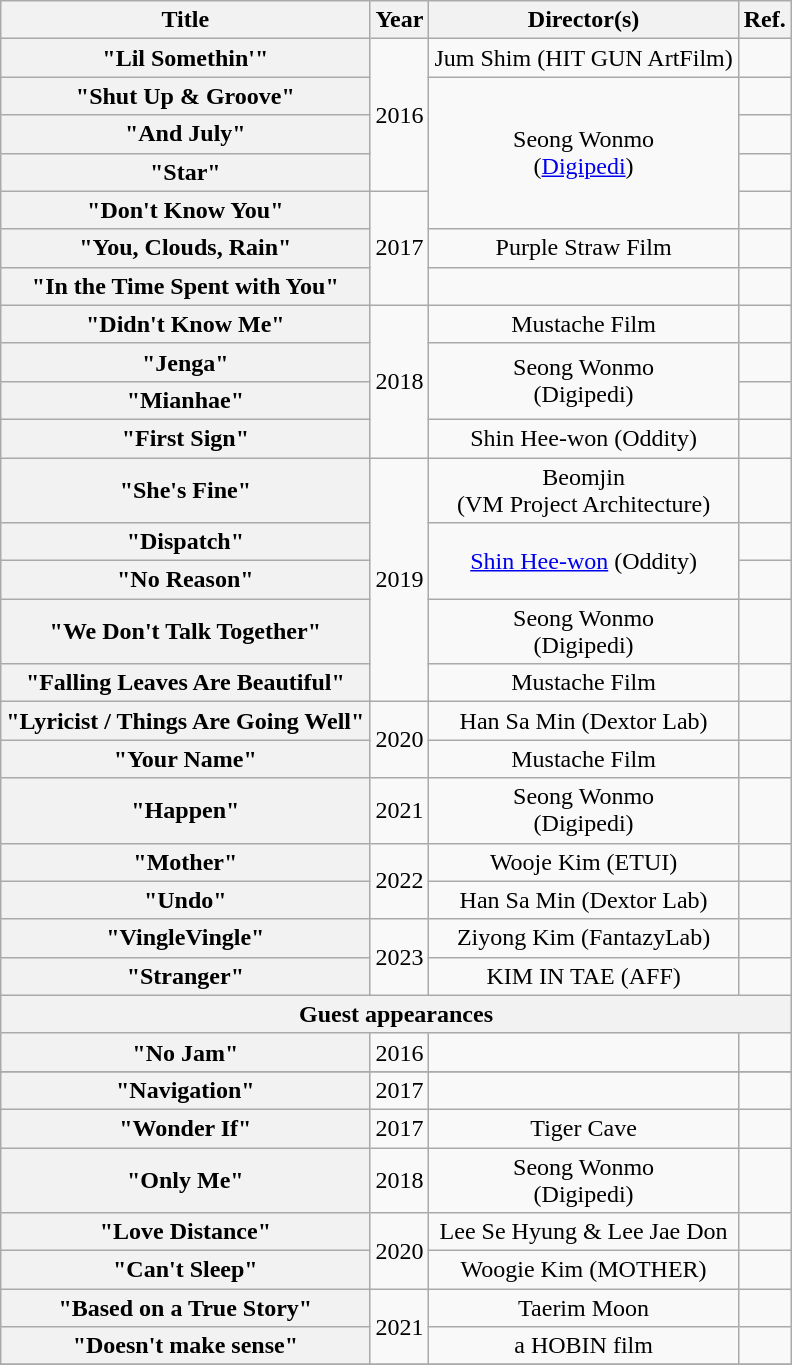<table class="wikitable plainrowheaders" style="text-align:center;">
<tr>
<th>Title</th>
<th>Year</th>
<th>Director(s)</th>
<th>Ref.</th>
</tr>
<tr>
<th scope="row">"Lil Somethin'"</th>
<td rowspan="4">2016</td>
<td>Jum Shim (HIT GUN ArtFilm)</td>
<td></td>
</tr>
<tr>
<th scope="row">"Shut Up & Groove"</th>
<td rowspan="4">Seong Wonmo<br>(<a href='#'>Digipedi</a>)</td>
<td></td>
</tr>
<tr>
<th scope="row">"And July"</th>
<td></td>
</tr>
<tr>
<th scope="row">"Star"</th>
<td></td>
</tr>
<tr>
<th scope="row">"Don't Know You"</th>
<td rowspan="3">2017</td>
<td></td>
</tr>
<tr>
<th scope="row">"You, Clouds, Rain"</th>
<td>Purple Straw Film</td>
<td></td>
</tr>
<tr>
<th scope="row">"In the Time Spent with You"</th>
<td></td>
<td></td>
</tr>
<tr>
<th scope="row">"Didn't Know Me"</th>
<td rowspan="4">2018</td>
<td>Mustache Film</td>
<td></td>
</tr>
<tr>
<th scope="row">"Jenga"</th>
<td rowspan="2">Seong Wonmo<br>(Digipedi)</td>
<td></td>
</tr>
<tr>
<th scope="row">"Mianhae"</th>
<td></td>
</tr>
<tr>
<th scope="row">"First Sign"</th>
<td>Shin Hee-won (Oddity)</td>
<td></td>
</tr>
<tr>
<th scope="row">"She's Fine"</th>
<td rowspan="5">2019</td>
<td>Beomjin<br>(VM Project Architecture)</td>
<td></td>
</tr>
<tr>
<th scope="row">"Dispatch"</th>
<td rowspan="2"><a href='#'>Shin Hee-won</a> (Oddity)</td>
<td></td>
</tr>
<tr>
<th scope="row">"No Reason"</th>
<td></td>
</tr>
<tr>
<th scope="row">"We Don't Talk Together"</th>
<td>Seong Wonmo<br>(Digipedi)</td>
<td></td>
</tr>
<tr>
<th scope="row">"Falling Leaves Are Beautiful"</th>
<td>Mustache Film</td>
<td></td>
</tr>
<tr>
<th scope="row">"Lyricist / Things Are Going Well"</th>
<td rowspan="2">2020</td>
<td>Han Sa Min (Dextor Lab)</td>
<td></td>
</tr>
<tr>
<th scope="row">"Your Name"</th>
<td>Mustache Film</td>
<td></td>
</tr>
<tr>
<th scope="row">"Happen"</th>
<td>2021</td>
<td>Seong Wonmo<br>(Digipedi)</td>
<td></td>
</tr>
<tr>
<th scope="row">"Mother"</th>
<td rowspan="2">2022</td>
<td>Wooje Kim (ETUI)</td>
<td></td>
</tr>
<tr>
<th scope="row">"Undo"</th>
<td>Han Sa Min (Dextor Lab)</td>
<td></td>
</tr>
<tr>
<th scope="row">"VingleVingle"</th>
<td rowspan="2">2023</td>
<td>Ziyong Kim (FantazyLab)</td>
<td></td>
</tr>
<tr>
<th scope="row">"Stranger"</th>
<td>KIM IN TAE (AFF)</td>
<td></td>
</tr>
<tr>
<th colspan="5">Guest appearances</th>
</tr>
<tr>
<th scope="row">"No Jam"</th>
<td>2016</td>
<td></td>
<td></td>
</tr>
<tr>
</tr>
<tr>
<th scope="row">"Navigation"</th>
<td>2017</td>
<td></td>
<td></td>
</tr>
<tr>
<th scope="row">"Wonder If"</th>
<td>2017</td>
<td>Tiger Cave</td>
<td></td>
</tr>
<tr>
<th scope="row">"Only Me"</th>
<td>2018</td>
<td>Seong Wonmo<br>(Digipedi)</td>
<td></td>
</tr>
<tr>
<th scope="row">"Love Distance"</th>
<td rowspan="2">2020</td>
<td>Lee Se Hyung & Lee Jae Don</td>
<td></td>
</tr>
<tr>
<th scope="row">"Can't Sleep"</th>
<td>Woogie Kim (MOTHER)</td>
<td></td>
</tr>
<tr>
<th scope="row">"Based on a True Story"</th>
<td rowspan="2">2021</td>
<td>Taerim Moon</td>
<td></td>
</tr>
<tr>
<th scope="row">"Doesn't make sense"</th>
<td>a HOBIN film</td>
<td></td>
</tr>
<tr>
</tr>
</table>
